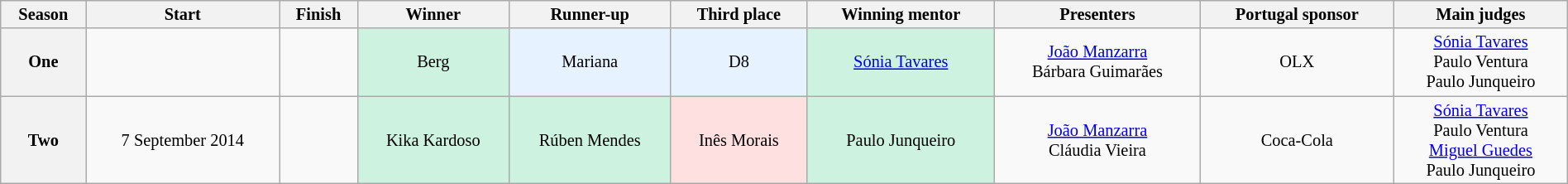<table class="wikitable" style="text-align:center; font-size:85%; line-height:16px;" width="100%">
<tr>
<th scope="col">Season</th>
<th scope="col">Start</th>
<th scope="col">Finish</th>
<th scope="col">Winner</th>
<th scope="col">Runner-up</th>
<th scope="col">Third place</th>
<th scope="col">Winning mentor</th>
<th scope="col">Presenters</th>
<th scope="col">Portugal sponsor</th>
<th scope="col">Main judges</th>
</tr>
<tr>
<th scope="row">One</th>
<td></td>
<td></td>
<td style="background:#cef2e0;">Berg</td>
<td style="background:#E6F2FF;">Mariana</td>
<td style="background:#E6F2FF;">D8</td>
<td style="background:#cef2e0;"><a href='#'>Sónia Tavares</a></td>
<td><a href='#'>João Manzarra</a><br>Bárbara Guimarães</td>
<td>OLX</td>
<td><a href='#'>Sónia Tavares</a><br>Paulo Ventura<br>Paulo Junqueiro</td>
</tr>
<tr>
<th scope="row">Two</th>
<td>7 September 2014</td>
<td></td>
<td style="background:#cef2e0;">Kika Kardoso</td>
<td style="background:#cef2e0;">Rúben Mendes</td>
<td style="background:#FFE0E0;">Inês Morais</td>
<td style="background:#cef2e0;">Paulo Junqueiro</td>
<td><a href='#'>João Manzarra</a><br>Cláudia Vieira</td>
<td>Coca-Cola</td>
<td><a href='#'>Sónia Tavares</a><br>Paulo Ventura<br><a href='#'>Miguel Guedes</a><br>Paulo Junqueiro</td>
</tr>
</table>
